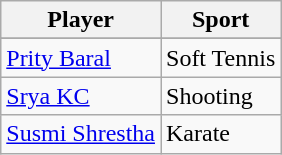<table class="wikitable">
<tr>
<th>Player</th>
<th>Sport</th>
</tr>
<tr style="background-color: #FFF68F; font-weight: bold;">
</tr>
<tr>
<td><a href='#'>Prity Baral</a></td>
<td>Soft Tennis</td>
</tr>
<tr>
<td><a href='#'>Srya KC</a></td>
<td>Shooting</td>
</tr>
<tr>
<td><a href='#'>Susmi Shrestha</a></td>
<td>Karate</td>
</tr>
</table>
